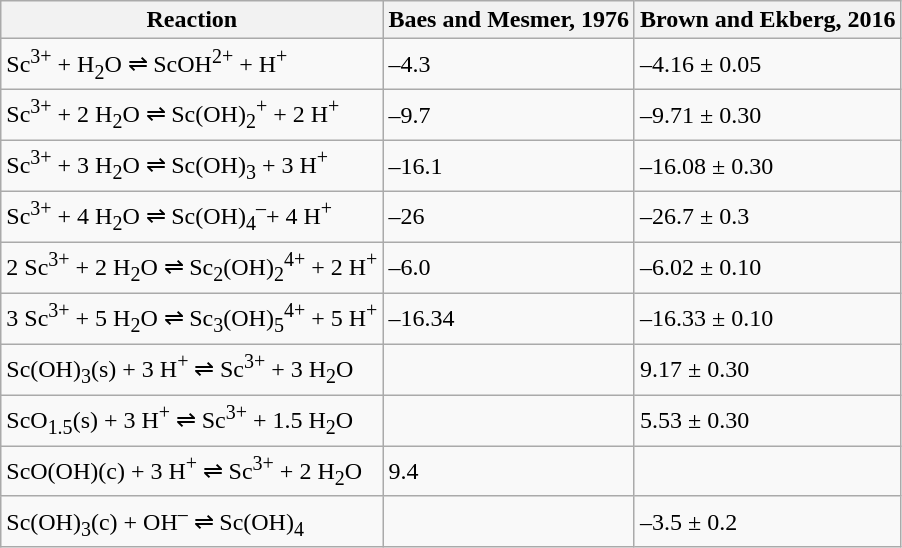<table class="wikitable">
<tr>
<th>Reaction</th>
<th>Baes and Mesmer, 1976</th>
<th>Brown and Ekberg, 2016</th>
</tr>
<tr>
<td>Sc<sup>3+</sup> + H<sub>2</sub>O ⇌ ScOH<sup>2+</sup> + H<sup>+</sup></td>
<td>–4.3</td>
<td>–4.16 ± 0.05</td>
</tr>
<tr>
<td>Sc<sup>3+</sup> + 2 H<sub>2</sub>O ⇌ Sc(OH)<sub>2</sub><sup>+</sup> + 2 H<sup>+</sup></td>
<td>–9.7</td>
<td>–9.71 ± 0.30</td>
</tr>
<tr>
<td>Sc<sup>3+</sup> + 3 H<sub>2</sub>O ⇌ Sc(OH)<sub>3</sub> + 3 H<sup>+</sup></td>
<td>–16.1</td>
<td>–16.08 ± 0.30</td>
</tr>
<tr>
<td>Sc<sup>3+</sup> + 4 H<sub>2</sub>O ⇌ Sc(OH)<sub>4</sub><sup>–</sup>+ 4 H<sup>+</sup></td>
<td>–26</td>
<td>–26.7 ± 0.3</td>
</tr>
<tr>
<td>2 Sc<sup>3+</sup> + 2 H<sub>2</sub>O ⇌ Sc<sub>2</sub>(OH)<sub>2</sub><sup>4+</sup> + 2 H<sup>+</sup></td>
<td>–6.0</td>
<td>–6.02 ± 0.10</td>
</tr>
<tr>
<td>3 Sc<sup>3+</sup> + 5 H<sub>2</sub>O ⇌ Sc<sub>3</sub>(OH)<sub>5</sub><sup>4+</sup> + 5 H<sup>+</sup></td>
<td>–16.34</td>
<td>–16.33 ± 0.10</td>
</tr>
<tr>
<td>Sc(OH)<sub>3</sub>(s) + 3 H<sup>+</sup> ⇌ Sc<sup>3+</sup> + 3 H<sub>2</sub>O</td>
<td></td>
<td>9.17 ± 0.30</td>
</tr>
<tr>
<td>ScO<sub>1.5</sub>(s) + 3 H<sup>+</sup> ⇌ Sc<sup>3+</sup> + 1.5 H<sub>2</sub>O</td>
<td></td>
<td>5.53 ± 0.30</td>
</tr>
<tr>
<td>ScO(OH)(c) + 3 H<sup>+</sup> ⇌ Sc<sup>3+</sup> + 2 H<sub>2</sub>O</td>
<td>9.4</td>
<td></td>
</tr>
<tr>
<td>Sc(OH)<sub>3</sub>(c) + OH<sup>–</sup> ⇌ Sc(OH)<sub>4</sub></td>
<td></td>
<td>–3.5 ± 0.2</td>
</tr>
</table>
